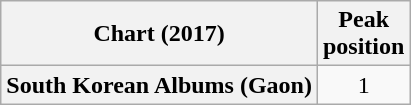<table class="wikitable plainrowheaders" style="text-align:center">
<tr>
<th scope="col">Chart (2017)</th>
<th scope="col">Peak<br> position</th>
</tr>
<tr>
<th scope="row">South Korean Albums (Gaon)</th>
<td>1</td>
</tr>
</table>
